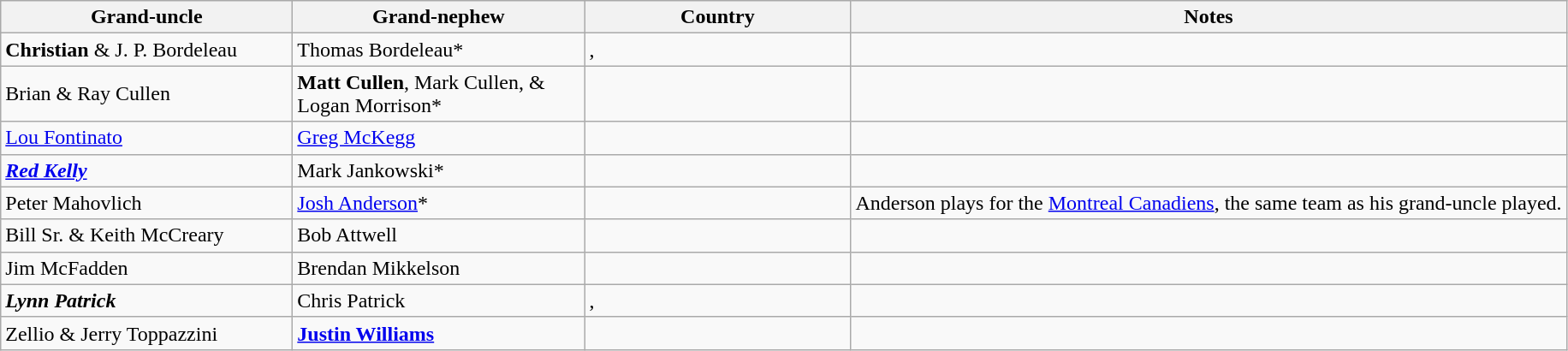<table class="wikitable sortable">
<tr>
<th style="width:220px;">Grand-uncle</th>
<th style="width:220px;">Grand-nephew</th>
<th style="width:200px;">Country</th>
<th style="width:*;">Notes</th>
</tr>
<tr>
<td><strong>Christian</strong> & J. P. Bordeleau</td>
<td>Thomas Bordeleau*</td>
<td>, </td>
<td></td>
</tr>
<tr>
<td>Brian & Ray Cullen</td>
<td><strong>Matt Cullen</strong>, Mark Cullen, & Logan Morrison*</td>
<td></td>
<td></td>
</tr>
<tr>
<td><a href='#'>Lou Fontinato</a></td>
<td><a href='#'>Greg McKegg</a></td>
<td></td>
<td></td>
</tr>
<tr>
<td><strong><em><a href='#'>Red Kelly</a></em></strong></td>
<td>Mark Jankowski*</td>
<td></td>
<td></td>
</tr>
<tr>
<td>Peter Mahovlich</td>
<td><a href='#'>Josh Anderson</a>*</td>
<td></td>
<td>Anderson plays for the <a href='#'>Montreal Canadiens</a>, the same team as his grand-uncle played.</td>
</tr>
<tr>
<td>Bill Sr. & Keith McCreary</td>
<td>Bob Attwell</td>
<td></td>
<td></td>
</tr>
<tr>
<td>Jim McFadden</td>
<td>Brendan Mikkelson</td>
<td></td>
<td></td>
</tr>
<tr>
<td><strong><em>Lynn Patrick</em></strong></td>
<td>Chris Patrick</td>
<td>, </td>
<td></td>
</tr>
<tr>
<td>Zellio & Jerry Toppazzini</td>
<td><strong><a href='#'>Justin Williams</a></strong></td>
<td></td>
<td></td>
</tr>
</table>
